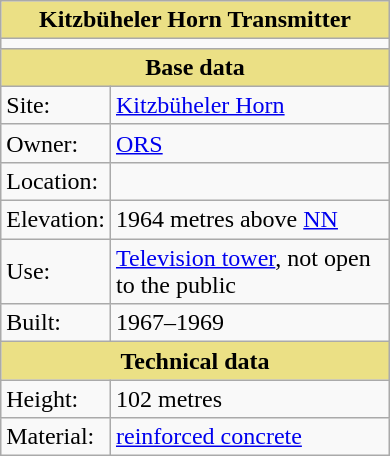<table class="wikitable float-right" style="width: 260px;" align="right">
<tr>
<th colspan="2" style="background:  #EBE085;">Kitzbüheler Horn Transmitter</th>
</tr>
<tr>
<td colspan="2" style="text-align: center; font-size: smaller"></td>
</tr>
<tr>
<th colspan="2" style="background:  #EBE085;">Base data</th>
</tr>
<tr>
<td>Site:</td>
<td><a href='#'>Kitzbüheler Horn</a></td>
</tr>
<tr>
<td>Owner:</td>
<td><a href='#'>ORS</a></td>
</tr>
<tr>
<td>Location:</td>
<td></td>
</tr>
<tr>
<td>Elevation:</td>
<td>1964 metres above <a href='#'>NN</a></td>
</tr>
<tr>
<td>Use:</td>
<td><a href='#'>Television tower</a>, not open to the public</td>
</tr>
<tr>
<td>Built:</td>
<td>1967–1969</td>
</tr>
<tr>
<th colspan="2" style="background:  #EBE085;">Technical data</th>
</tr>
<tr>
<td>Height:</td>
<td>102 metres</td>
</tr>
<tr>
<td>Material:</td>
<td><a href='#'>reinforced concrete</a></td>
</tr>
</table>
